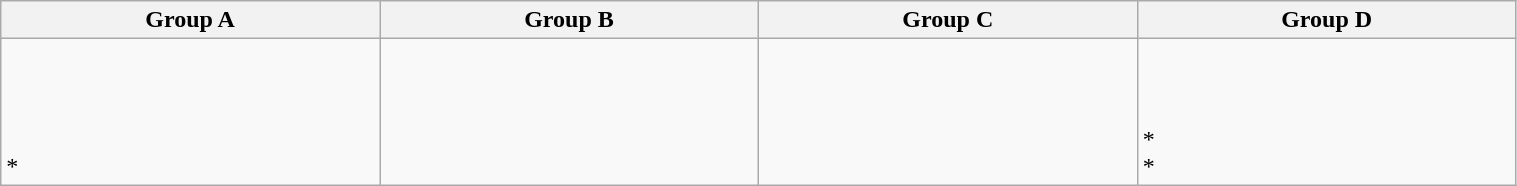<table class="wikitable" width=80%>
<tr>
<th width=25%>Group A</th>
<th width=25%>Group B</th>
<th width=25%>Group C</th>
<th width=25%>Group D</th>
</tr>
<tr>
<td><br><br>
<br>
<br>
<s></s> *</td>
<td><br><br>
<br>
<br> 
</td>
<td><br><br>
<br>
<br> 
</td>
<td><br><br>
<br>
<s></s> *<br>
<s></s> *</td>
</tr>
</table>
